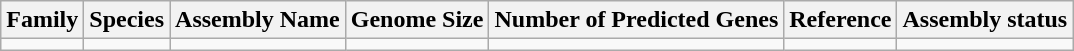<table class="wikitable sortable">
<tr>
<th>Family</th>
<th>Species</th>
<th>Assembly Name</th>
<th>Genome Size</th>
<th>Number of Predicted Genes</th>
<th>Reference</th>
<th>Assembly status</th>
</tr>
<tr>
<td></td>
<td></td>
<td></td>
<td></td>
<td></td>
<td></td>
<td></td>
</tr>
</table>
